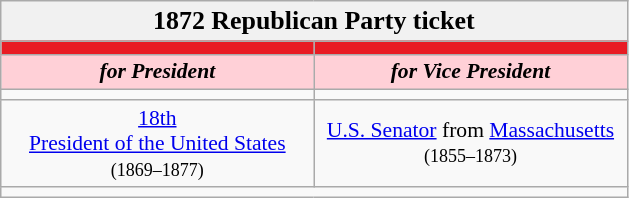<table class="wikitable" style="font-size:90%; text-align:center;">
<tr>
<td style="background:#f1f1f1;" colspan="30"><big><strong>1872 Republican Party ticket</strong></big></td>
</tr>
<tr>
<th style="width:3em; font-size:135%; background:#E81B23; width:200px;"><a href='#'></a></th>
<th style="width:3em; font-size:135%; background:#E81B23; width:200px;"><a href='#'></a></th>
</tr>
<tr style="color:#000; font-size:100%; background:#FFD0D7;">
<td style="width:3em; width:200px;"><strong><em>for President</em></strong></td>
<td style="width:3em; width:200px;"><strong><em>for Vice President</em></strong></td>
</tr>
<tr>
<td></td>
<td></td>
</tr>
<tr>
<td><a href='#'>18th</a><br><a href='#'>President of the United States</a><br><small>(1869–1877)</small></td>
<td><a href='#'>U.S. Senator</a> from <a href='#'>Massachusetts</a><br><small>(1855–1873)</small></td>
</tr>
<tr>
<td colspan=2></td>
</tr>
</table>
